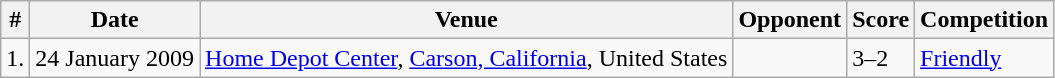<table class="wikitable">
<tr>
<th>#</th>
<th>Date</th>
<th>Venue</th>
<th>Opponent</th>
<th>Score</th>
<th>Competition</th>
</tr>
<tr>
<td>1.</td>
<td>24 January 2009</td>
<td><a href='#'>Home Depot Center</a>, <a href='#'>Carson, California</a>, United States</td>
<td></td>
<td>3–2</td>
<td><a href='#'>Friendly</a></td>
</tr>
</table>
